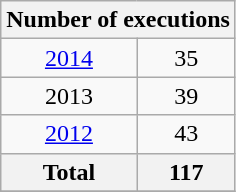<table class="wikitable" style="text-align:center;">
<tr>
<th colspan="2">Number of executions</th>
</tr>
<tr>
<td><a href='#'>2014</a></td>
<td>35</td>
</tr>
<tr>
<td>2013</td>
<td>39</td>
</tr>
<tr>
<td><a href='#'>2012</a></td>
<td>43</td>
</tr>
<tr>
<th>Total</th>
<th>117</th>
</tr>
<tr>
</tr>
</table>
